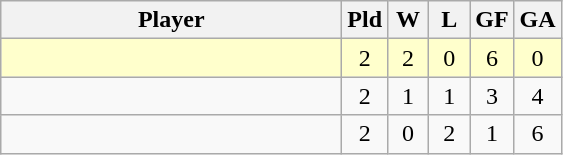<table class=wikitable style="text-align:center">
<tr>
<th width=220>Player</th>
<th width=20>Pld</th>
<th width=20>W</th>
<th width=20>L</th>
<th width=20>GF</th>
<th width=20>GA</th>
</tr>
<tr bgcolor=#ffffcc>
<td align=left></td>
<td>2</td>
<td>2</td>
<td>0</td>
<td>6</td>
<td>0</td>
</tr>
<tr>
<td align=left></td>
<td>2</td>
<td>1</td>
<td>1</td>
<td>3</td>
<td>4</td>
</tr>
<tr>
<td align=left></td>
<td>2</td>
<td>0</td>
<td>2</td>
<td>1</td>
<td>6</td>
</tr>
</table>
